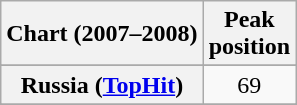<table class="wikitable sortable plainrowheaders" style="text-align:center">
<tr>
<th scope="col">Chart (2007–2008)</th>
<th scope="col">Peak<br>position</th>
</tr>
<tr>
</tr>
<tr>
</tr>
<tr>
<th scope="row">Russia (<a href='#'>TopHit</a>)</th>
<td>69</td>
</tr>
<tr>
</tr>
<tr>
</tr>
<tr>
</tr>
<tr>
</tr>
<tr>
</tr>
</table>
